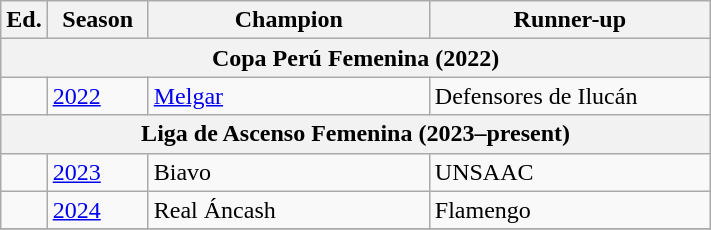<table class="sortable wikitable">
<tr>
<th width=px>Ed.</th>
<th width=60px>Season</th>
<th width=180px>Champion</th>
<th width=180px>Runner-up</th>
</tr>
<tr>
<th colspan="4">Copa Perú Femenina (2022)</th>
</tr>
<tr>
<td></td>
<td><a href='#'>2022</a></td>
<td><a href='#'>Melgar</a> </td>
<td>Defensores de Ilucán</td>
</tr>
<tr>
<th colspan="4">Liga de Ascenso Femenina (2023–present)</th>
</tr>
<tr>
<td></td>
<td><a href='#'>2023</a></td>
<td>Biavo </td>
<td>UNSAAC</td>
</tr>
<tr>
<td></td>
<td><a href='#'>2024</a></td>
<td>Real Áncash </td>
<td>Flamengo</td>
</tr>
<tr>
</tr>
</table>
